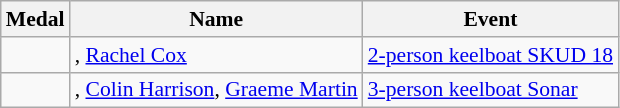<table class="wikitable sortable" style="font-size:90%">
<tr>
<th>Medal</th>
<th>Name</th>
<th>Event</th>
</tr>
<tr>
<td></td>
<td>, <a href='#'>Rachel Cox</a></td>
<td><a href='#'>2-person keelboat SKUD 18</a></td>
</tr>
<tr>
<td></td>
<td>, <a href='#'>Colin Harrison</a>, <a href='#'>Graeme Martin</a></td>
<td><a href='#'>3-person keelboat Sonar</a></td>
</tr>
</table>
